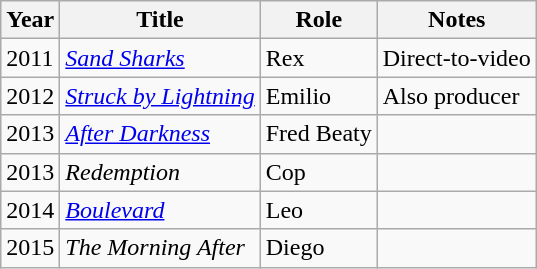<table class="wikitable sortable plainrowheaders">
<tr>
<th scope="col">Year</th>
<th scope="col">Title</th>
<th scope="col">Role</th>
<th scope="col" class="unsortable">Notes</th>
</tr>
<tr>
<td>2011</td>
<td><em><a href='#'>Sand Sharks</a></em></td>
<td>Rex</td>
<td>Direct-to-video</td>
</tr>
<tr>
<td>2012</td>
<td><em><a href='#'>Struck by Lightning</a></em></td>
<td>Emilio</td>
<td>Also producer</td>
</tr>
<tr>
<td>2013</td>
<td><em><a href='#'>After Darkness</a></em></td>
<td>Fred Beaty</td>
<td></td>
</tr>
<tr>
<td>2013</td>
<td><em>Redemption</em></td>
<td>Cop</td>
<td></td>
</tr>
<tr>
<td>2014</td>
<td><em><a href='#'>Boulevard</a></em></td>
<td>Leo</td>
<td></td>
</tr>
<tr>
<td>2015</td>
<td><em>The Morning After</em></td>
<td>Diego</td>
<td></td>
</tr>
</table>
